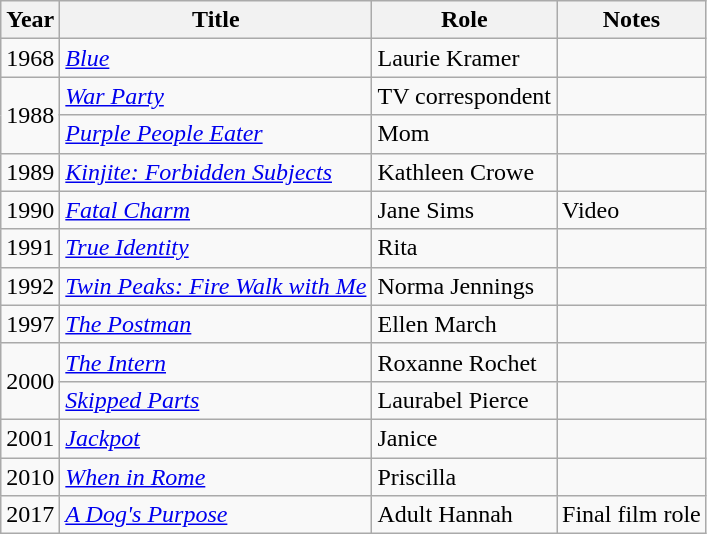<table class="wikitable sortable">
<tr>
<th>Year</th>
<th>Title</th>
<th>Role</th>
<th class="unsortable">Notes</th>
</tr>
<tr>
<td>1968</td>
<td><em><a href='#'>Blue</a></em></td>
<td>Laurie Kramer</td>
<td></td>
</tr>
<tr>
<td rowspan="2">1988</td>
<td><em><a href='#'>War Party</a></em></td>
<td>TV correspondent</td>
<td></td>
</tr>
<tr>
<td><em><a href='#'>Purple People Eater</a></em></td>
<td>Mom</td>
<td></td>
</tr>
<tr>
<td>1989</td>
<td><em><a href='#'>Kinjite: Forbidden Subjects</a></em></td>
<td>Kathleen Crowe</td>
<td></td>
</tr>
<tr>
<td>1990</td>
<td><em><a href='#'>Fatal Charm</a></em></td>
<td>Jane Sims</td>
<td>Video</td>
</tr>
<tr>
<td>1991</td>
<td><em><a href='#'>True Identity</a></em></td>
<td>Rita</td>
<td></td>
</tr>
<tr>
<td>1992</td>
<td><em><a href='#'>Twin Peaks: Fire Walk with Me</a></em></td>
<td>Norma Jennings</td>
<td></td>
</tr>
<tr>
<td>1997</td>
<td><em><a href='#'>The Postman</a></em></td>
<td>Ellen March</td>
<td></td>
</tr>
<tr>
<td rowspan="2">2000</td>
<td><em><a href='#'>The Intern</a></em></td>
<td>Roxanne Rochet</td>
<td></td>
</tr>
<tr>
<td><em><a href='#'>Skipped Parts</a></em></td>
<td>Laurabel Pierce</td>
<td></td>
</tr>
<tr>
<td>2001</td>
<td><em><a href='#'>Jackpot</a></em></td>
<td>Janice</td>
<td></td>
</tr>
<tr>
<td>2010</td>
<td><em><a href='#'>When in Rome</a></em></td>
<td>Priscilla</td>
<td></td>
</tr>
<tr>
<td>2017</td>
<td><em><a href='#'>A Dog's Purpose</a></em></td>
<td>Adult Hannah</td>
<td>Final film role</td>
</tr>
</table>
